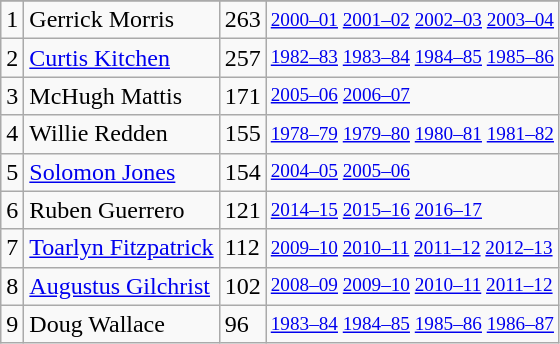<table class="wikitable">
<tr>
</tr>
<tr>
<td>1</td>
<td>Gerrick Morris</td>
<td>263</td>
<td style="font-size:80%;"><a href='#'>2000–01</a> <a href='#'>2001–02</a> <a href='#'>2002–03</a> <a href='#'>2003–04</a></td>
</tr>
<tr>
<td>2</td>
<td><a href='#'>Curtis Kitchen</a></td>
<td>257</td>
<td style="font-size:80%;"><a href='#'>1982–83</a> <a href='#'>1983–84</a> <a href='#'>1984–85</a> <a href='#'>1985–86</a></td>
</tr>
<tr>
<td>3</td>
<td>McHugh Mattis</td>
<td>171</td>
<td style="font-size:80%;"><a href='#'>2005–06</a> <a href='#'>2006–07</a></td>
</tr>
<tr>
<td>4</td>
<td>Willie Redden</td>
<td>155</td>
<td style="font-size:80%;"><a href='#'>1978–79</a> <a href='#'>1979–80</a> <a href='#'>1980–81</a> <a href='#'>1981–82</a></td>
</tr>
<tr>
<td>5</td>
<td><a href='#'>Solomon Jones</a></td>
<td>154</td>
<td style="font-size:80%;"><a href='#'>2004–05</a> <a href='#'>2005–06</a></td>
</tr>
<tr>
<td>6</td>
<td>Ruben Guerrero</td>
<td>121</td>
<td style="font-size:80%;"><a href='#'>2014–15</a> <a href='#'>2015–16</a> <a href='#'>2016–17</a></td>
</tr>
<tr>
<td>7</td>
<td><a href='#'>Toarlyn Fitzpatrick</a></td>
<td>112</td>
<td style="font-size:80%;"><a href='#'>2009–10</a> <a href='#'>2010–11</a> <a href='#'>2011–12</a> <a href='#'>2012–13</a></td>
</tr>
<tr>
<td>8</td>
<td><a href='#'>Augustus Gilchrist</a></td>
<td>102</td>
<td style="font-size:80%;"><a href='#'>2008–09</a> <a href='#'>2009–10</a> <a href='#'>2010–11</a> <a href='#'>2011–12</a></td>
</tr>
<tr>
<td>9</td>
<td>Doug Wallace</td>
<td>96</td>
<td style="font-size:80%;"><a href='#'>1983–84</a> <a href='#'>1984–85</a> <a href='#'>1985–86</a> <a href='#'>1986–87</a></td>
</tr>
</table>
